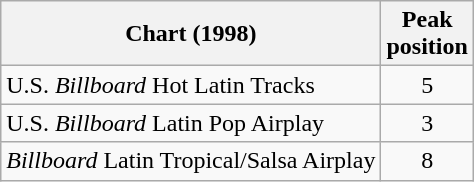<table class="wikitable sortable">
<tr>
<th>Chart (1998)</th>
<th>Peak<br>position</th>
</tr>
<tr>
<td align="left">U.S. <em>Billboard</em> Hot Latin Tracks</td>
<td style="text-align:center;">5</td>
</tr>
<tr>
<td align="left">U.S. <em>Billboard</em> Latin Pop Airplay</td>
<td style="text-align:center;">3</td>
</tr>
<tr>
<td><em>Billboard</em> Latin Tropical/Salsa Airplay</td>
<td style="text-align:center;">8</td>
</tr>
</table>
